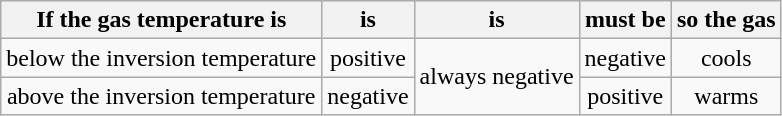<table class="wikitable" style="text-align:center;">
<tr>
<th>If the gas temperature is</th>
<th> is</th>
<th> is</th>
<th> must be</th>
<th>so the gas</th>
</tr>
<tr>
<td>below the inversion temperature</td>
<td>positive</td>
<td rowspan=2>always negative</td>
<td>negative</td>
<td>cools</td>
</tr>
<tr>
<td>above the inversion temperature</td>
<td>negative</td>
<td>positive</td>
<td>warms</td>
</tr>
</table>
